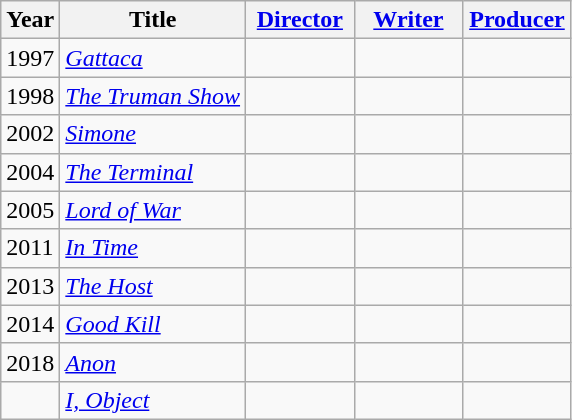<table class="wikitable">
<tr>
<th>Year</th>
<th>Title</th>
<th width=65><a href='#'>Director</a></th>
<th width=65><a href='#'>Writer</a></th>
<th width=65><a href='#'>Producer</a></th>
</tr>
<tr>
<td>1997</td>
<td><em><a href='#'>Gattaca</a></em></td>
<td></td>
<td></td>
<td></td>
</tr>
<tr>
<td>1998</td>
<td><em><a href='#'>The Truman Show</a></em></td>
<td></td>
<td></td>
<td></td>
</tr>
<tr>
<td>2002</td>
<td><em><a href='#'>Simone</a></em></td>
<td></td>
<td></td>
<td></td>
</tr>
<tr>
<td>2004</td>
<td><em><a href='#'>The Terminal</a></em></td>
<td></td>
<td></td>
<td></td>
</tr>
<tr>
<td>2005</td>
<td><em><a href='#'>Lord of War</a></em></td>
<td></td>
<td></td>
<td></td>
</tr>
<tr>
<td>2011</td>
<td><em><a href='#'>In Time</a></em></td>
<td></td>
<td></td>
<td></td>
</tr>
<tr>
<td>2013</td>
<td><em><a href='#'>The Host</a></em></td>
<td></td>
<td></td>
<td></td>
</tr>
<tr>
<td>2014</td>
<td><em><a href='#'>Good Kill</a></em></td>
<td></td>
<td></td>
<td></td>
</tr>
<tr>
<td>2018</td>
<td><em><a href='#'>Anon</a></em></td>
<td></td>
<td></td>
<td></td>
</tr>
<tr>
<td></td>
<td><em><a href='#'>I, Object</a></em></td>
<td></td>
<td></td>
<td></td>
</tr>
</table>
